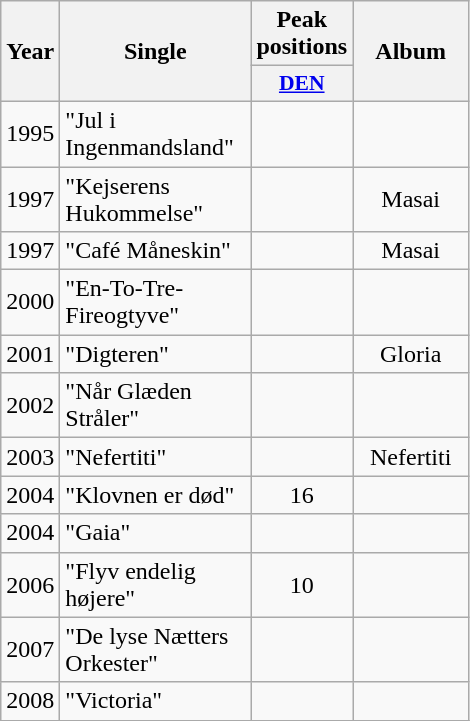<table class="wikitable">
<tr>
<th align="center" rowspan="2" width="10">Year</th>
<th align="center" rowspan="2" width="120">Single</th>
<th align="center" colspan="1" width="20">Peak positions</th>
<th align="center" rowspan="2" width="70">Album</th>
</tr>
<tr>
<th scope="col" style="width:3em;font-size:90%;"><a href='#'>DEN</a><br></th>
</tr>
<tr>
<td style="text-align:center;">1995</td>
<td>"Jul i Ingenmandsland"</td>
<td style="text-align:center;"></td>
<td style="text-align:center;"></td>
</tr>
<tr>
<td style="text-align:center;">1997</td>
<td>"Kejserens Hukommelse"</td>
<td style="text-align:center;"></td>
<td style="text-align:center;">Masai</td>
</tr>
<tr>
<td style="text-align:center;">1997</td>
<td>"Café Måneskin"</td>
<td style="text-align:center;"></td>
<td style="text-align:center;">Masai</td>
</tr>
<tr>
<td style="text-align:center;">2000</td>
<td>"En-To-Tre-Fireogtyve"</td>
<td style="text-align:center;"></td>
<td style="text-align:center;"></td>
</tr>
<tr>
<td style="text-align:center;">2001</td>
<td>"Digteren"</td>
<td style="text-align:center;"></td>
<td style="text-align:center;">Gloria</td>
</tr>
<tr>
<td style="text-align:center;">2002</td>
<td>"Når Glæden Stråler"</td>
<td style="text-align:center;"></td>
<td style="text-align:center;"></td>
</tr>
<tr>
<td style="text-align:center;">2003</td>
<td>"Nefertiti"</td>
<td style="text-align:center;"></td>
<td style="text-align:center;">Nefertiti</td>
</tr>
<tr>
<td style="text-align:center;">2004</td>
<td>"Klovnen er død"</td>
<td style="text-align:center;">16</td>
<td style="text-align:center;"></td>
</tr>
<tr>
<td style="text-align:center;">2004</td>
<td>"Gaia"</td>
<td style="text-align:center;"></td>
<td style="text-align:center;"></td>
</tr>
<tr>
<td style="text-align:center;">2006</td>
<td>"Flyv endelig højere"</td>
<td style="text-align:center;">10</td>
<td style="text-align:center;"></td>
</tr>
<tr>
<td style="text-align:center;">2007</td>
<td>"De lyse Nætters Orkester"</td>
<td style="text-align:center;"></td>
<td style="text-align:center;"></td>
</tr>
<tr>
<td style="text-align:center;">2008</td>
<td>"Victoria"</td>
<td style="text-align:center;"></td>
<td style="text-align:center;"></td>
</tr>
<tr>
</tr>
</table>
